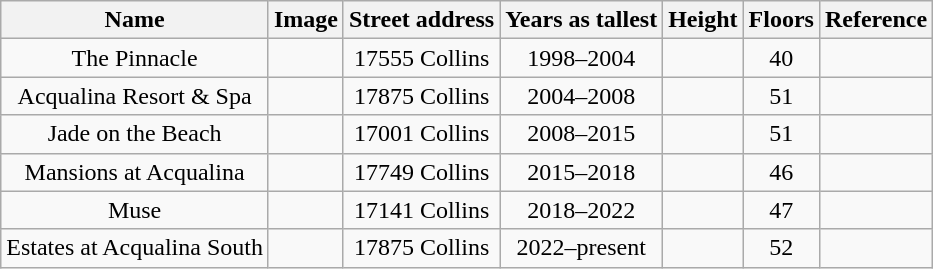<table class="wikitable sortable" style="text-align:center">
<tr>
<th>Name</th>
<th>Image</th>
<th>Street address</th>
<th>Years as tallest</th>
<th>Height<br></th>
<th>Floors</th>
<th class="unsortable">Reference</th>
</tr>
<tr>
<td>The Pinnacle</td>
<td></td>
<td>17555 Collins</td>
<td>1998–2004</td>
<td></td>
<td>40</td>
<td align=left></td>
</tr>
<tr>
<td>Acqualina Resort & Spa</td>
<td></td>
<td>17875 Collins</td>
<td>2004–2008</td>
<td></td>
<td>51</td>
<td align=left></td>
</tr>
<tr>
<td>Jade on the Beach</td>
<td></td>
<td>17001 Collins</td>
<td>2008–2015</td>
<td></td>
<td>51</td>
<td align=left></td>
</tr>
<tr>
<td>Mansions at Acqualina</td>
<td></td>
<td>17749 Collins</td>
<td>2015–2018</td>
<td></td>
<td>46</td>
<td align=left></td>
</tr>
<tr>
<td>Muse</td>
<td></td>
<td>17141 Collins</td>
<td>2018–2022</td>
<td></td>
<td>47</td>
<td align=left></td>
</tr>
<tr>
<td>Estates at Acqualina South</td>
<td></td>
<td>17875 Collins</td>
<td>2022–present</td>
<td></td>
<td>52</td>
<td align=left></td>
</tr>
</table>
